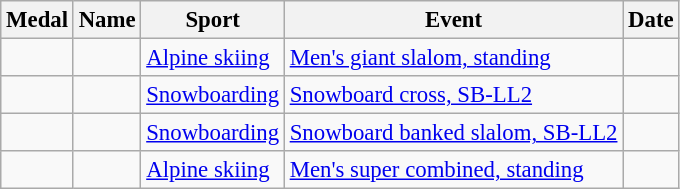<table class="wikitable sortable" style="font-size:95%" float:left>
<tr>
<th>Medal</th>
<th>Name</th>
<th>Sport</th>
<th>Event</th>
<th>Date</th>
</tr>
<tr>
<td></td>
<td></td>
<td><a href='#'>Alpine skiing</a></td>
<td><a href='#'>Men's giant slalom, standing</a></td>
<td></td>
</tr>
<tr>
<td></td>
<td></td>
<td><a href='#'>Snowboarding</a></td>
<td><a href='#'>Snowboard cross, SB-LL2</a></td>
<td></td>
</tr>
<tr>
<td></td>
<td></td>
<td><a href='#'>Snowboarding</a></td>
<td><a href='#'>Snowboard banked slalom, SB-LL2</a></td>
<td></td>
</tr>
<tr>
<td></td>
<td></td>
<td><a href='#'>Alpine skiing</a></td>
<td><a href='#'>Men's super combined, standing</a></td>
<td></td>
</tr>
</table>
